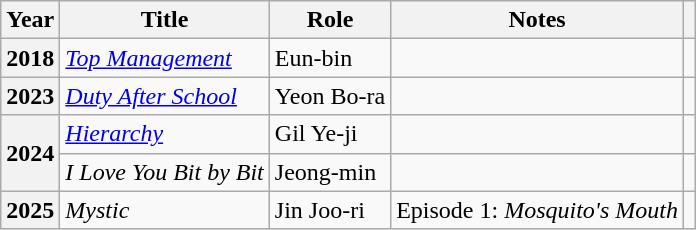<table class="wikitable sortable plainrowheaders">
<tr>
<th scope="col">Year</th>
<th scope="col">Title</th>
<th scope="col">Role</th>
<th scope="col">Notes</th>
<th scope="col" class="unsortable"></th>
</tr>
<tr>
<th scope="row">2018</th>
<td><em><a href='#'>Top Management</a></em></td>
<td>Eun-bin</td>
<td></td>
<td></td>
</tr>
<tr>
<th scope="row">2023</th>
<td><em><a href='#'>Duty After School</a></em></td>
<td>Yeon Bo-ra</td>
<td></td>
<td></td>
</tr>
<tr>
<th rowspan="2" scope="row">2024</th>
<td><em><a href='#'>Hierarchy</a></em></td>
<td>Gil Ye-ji</td>
<td></td>
<td></td>
</tr>
<tr>
<td><em>I Love You Bit by Bit</em></td>
<td>Jeong-min</td>
<td></td>
<td></td>
</tr>
<tr>
<th scope="row">2025</th>
<td><em>Mystic</em></td>
<td>Jin Joo-ri</td>
<td>Episode 1: <em>Mosquito's Mouth</em></td>
<td></td>
</tr>
</table>
